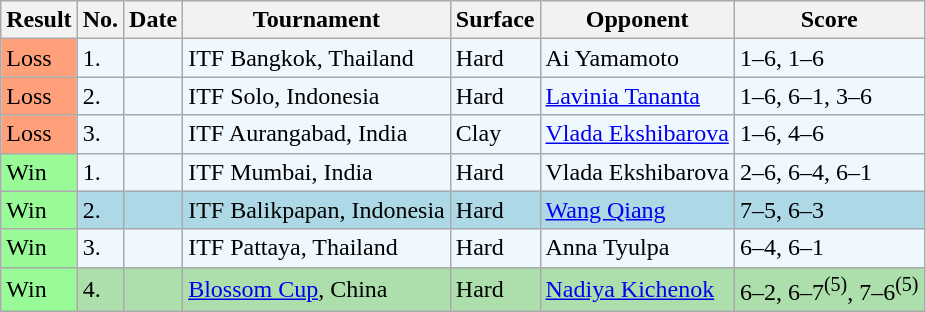<table class="sortable wikitable">
<tr>
<th>Result</th>
<th>No.</th>
<th>Date</th>
<th>Tournament</th>
<th>Surface</th>
<th>Opponent</th>
<th class="unsortable">Score</th>
</tr>
<tr style="background:#f0f8ff;">
<td style="background:#ffa07a;">Loss</td>
<td>1.</td>
<td></td>
<td>ITF Bangkok, Thailand</td>
<td>Hard</td>
<td> Ai Yamamoto</td>
<td>1–6, 1–6</td>
</tr>
<tr style="background:#f0f8ff;">
<td style="background:#ffa07a;">Loss</td>
<td>2.</td>
<td></td>
<td>ITF Solo, Indonesia</td>
<td>Hard</td>
<td> <a href='#'>Lavinia Tananta</a></td>
<td>1–6, 6–1, 3–6</td>
</tr>
<tr style="background:#f0f8ff;">
<td style="background:#ffa07a;">Loss</td>
<td>3.</td>
<td></td>
<td>ITF Aurangabad, India</td>
<td>Clay</td>
<td> <a href='#'>Vlada Ekshibarova</a></td>
<td>1–6, 4–6</td>
</tr>
<tr style="background:#f0f8ff;">
<td style="background:#98fb98;">Win</td>
<td>1.</td>
<td></td>
<td>ITF Mumbai, India</td>
<td>Hard</td>
<td> Vlada Ekshibarova</td>
<td>2–6, 6–4, 6–1</td>
</tr>
<tr style="background:lightblue;">
<td style="background:#98fb98;">Win</td>
<td>2.</td>
<td></td>
<td>ITF Balikpapan, Indonesia</td>
<td>Hard</td>
<td> <a href='#'>Wang Qiang</a></td>
<td>7–5, 6–3</td>
</tr>
<tr style="background:#f0f8ff;">
<td style="background:#98fb98;">Win</td>
<td>3.</td>
<td></td>
<td>ITF Pattaya, Thailand</td>
<td>Hard</td>
<td> Anna Tyulpa</td>
<td>6–4, 6–1</td>
</tr>
<tr style="background:#addfad;">
<td style="background:#98fb98;">Win</td>
<td>4.</td>
<td></td>
<td><a href='#'>Blossom Cup</a>, China</td>
<td>Hard</td>
<td> <a href='#'>Nadiya Kichenok</a></td>
<td>6–2, 6–7<sup>(5)</sup>, 7–6<sup>(5)</sup></td>
</tr>
</table>
